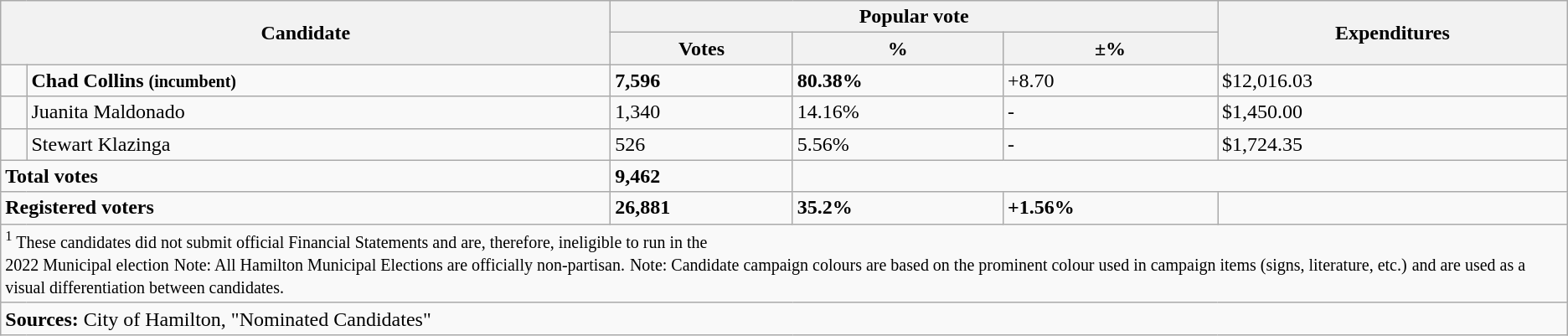<table class="wikitable">
<tr>
<th colspan="2" rowspan="2">Candidate</th>
<th colspan="3">Popular vote</th>
<th colspan="2" rowspan="2">Expenditures</th>
</tr>
<tr>
<th>Votes</th>
<th>%</th>
<th>±%</th>
</tr>
<tr>
<td></td>
<td><strong>Chad Collins <small>(incumbent)</small></strong></td>
<td><strong>7,596</strong></td>
<td><strong>80.38%</strong></td>
<td>+8.70</td>
<td>$12,016.03</td>
</tr>
<tr>
<td></td>
<td>Juanita Maldonado</td>
<td>1,340</td>
<td>14.16%</td>
<td>-</td>
<td>$1,450.00</td>
</tr>
<tr>
<td></td>
<td>Stewart Klazinga</td>
<td>526</td>
<td>5.56%</td>
<td>-</td>
<td>$1,724.35</td>
</tr>
<tr>
<td colspan="2"><strong>Total votes</strong></td>
<td><strong>9,462</strong></td>
<td colspan="3"></td>
</tr>
<tr>
<td colspan="2"><strong>Registered voters</strong></td>
<td><strong>26,881</strong></td>
<td><strong>35.2%</strong></td>
<td><strong>+1.56%</strong></td>
<td></td>
</tr>
<tr>
<td colspan="6"><small><sup>1</sup> These candidates did not submit official Financial Statements and are, therefore, ineligible to run in the</small><br><small>2022 Municipal election</small> 
<small>Note: All Hamilton Municipal Elections are officially non-partisan.</small> 
<small>Note: Candidate campaign colours are based on the prominent colour used in campaign items (signs, literature, etc.)</small>
<small>and are used as a visual differentiation between candidates.</small></td>
</tr>
<tr>
<td colspan="13"><strong>Sources:</strong> City of Hamilton, "Nominated Candidates"</td>
</tr>
</table>
